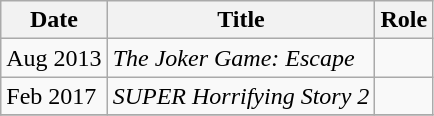<table class="wikitable">
<tr>
<th>Date</th>
<th>Title</th>
<th>Role</th>
</tr>
<tr>
<td>Aug 2013</td>
<td><em>The Joker Game: Escape</em></td>
<td></td>
</tr>
<tr>
<td>Feb 2017</td>
<td><em>SUPER Horrifying Story 2</em></td>
<td></td>
</tr>
<tr>
</tr>
</table>
